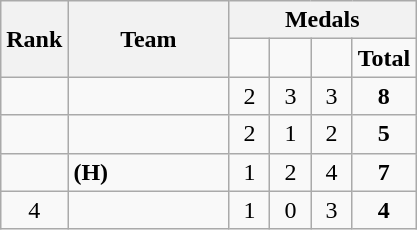<table class="wikitable">
<tr>
<th rowspan=2>Rank</th>
<th style="width:100px;" rowspan="2">Team</th>
<th colspan=4>Medals</th>
</tr>
<tr>
<td style="width:20px; text-align:center;"></td>
<td style="width:20px; text-align:center;"></td>
<td style="width:20px; text-align:center;"></td>
<td><strong>Total</strong></td>
</tr>
<tr>
<td align=center></td>
<td></td>
<td align=center>2</td>
<td align=center>3</td>
<td align=center>3</td>
<td align=center><strong>8</strong></td>
</tr>
<tr>
<td align=center></td>
<td></td>
<td align=center>2</td>
<td align=center>1</td>
<td align=center>2</td>
<td align=center><strong>5</strong></td>
</tr>
<tr>
<td align=center></td>
<td> <strong>(H)</strong></td>
<td align=center>1</td>
<td align=center>2</td>
<td align=center>4</td>
<td align=center><strong>7</strong></td>
</tr>
<tr>
<td align=center>4</td>
<td></td>
<td align=center>1</td>
<td align=center>0</td>
<td align=center>3</td>
<td align=center><strong>4</strong></td>
</tr>
</table>
